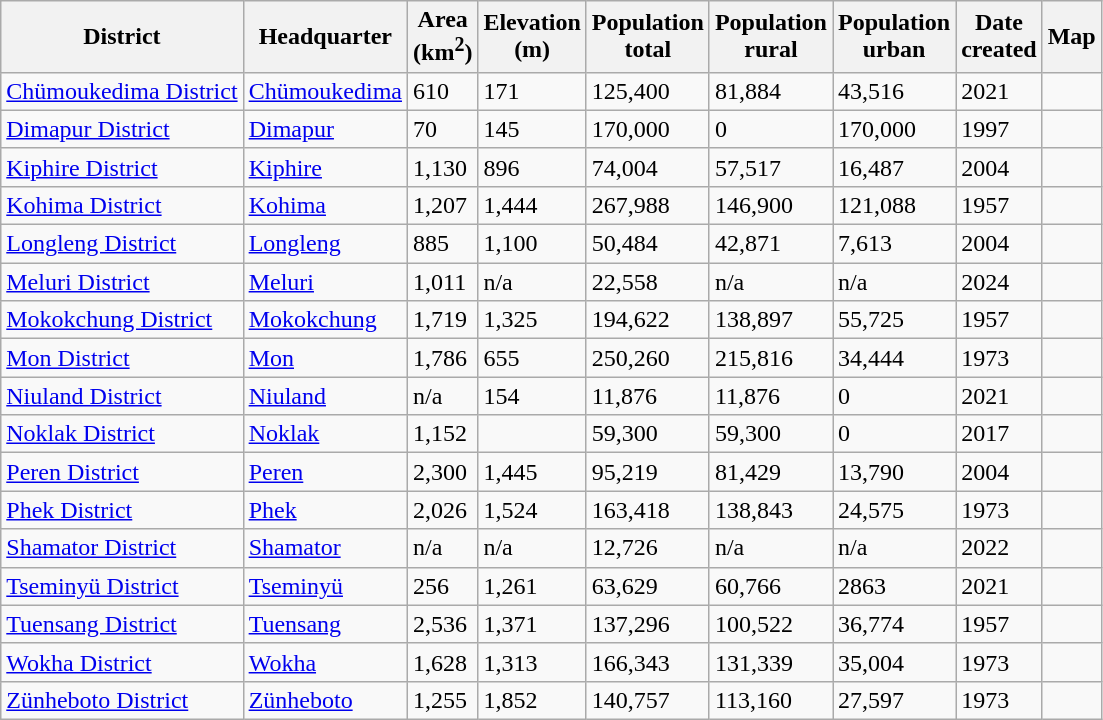<table class="wikitable sortable">
<tr>
<th>District</th>
<th class="unsortable">Headquarter</th>
<th>Area<br>(km<sup>2</sup>)</th>
<th>Elevation<br>(m)</th>
<th>Population<br>total</th>
<th>Population<br>rural</th>
<th>Population<br>urban</th>
<th>Date<br>created</th>
<th>Map</th>
</tr>
<tr>
<td><a href='#'>Chümoukedima District</a></td>
<td><a href='#'>Chümoukedima</a></td>
<td>610</td>
<td>171</td>
<td>125,400</td>
<td>81,884</td>
<td>43,516</td>
<td>2021</td>
<td></td>
</tr>
<tr>
<td><a href='#'>Dimapur District</a></td>
<td><a href='#'>Dimapur</a></td>
<td>70</td>
<td>145</td>
<td>170,000</td>
<td>0</td>
<td>170,000</td>
<td>1997</td>
<td></td>
</tr>
<tr>
<td><a href='#'>Kiphire District</a></td>
<td><a href='#'>Kiphire</a></td>
<td>1,130</td>
<td>896</td>
<td>74,004</td>
<td>57,517</td>
<td>16,487</td>
<td>2004</td>
<td></td>
</tr>
<tr>
<td><a href='#'>Kohima District</a></td>
<td><a href='#'>Kohima</a></td>
<td>1,207</td>
<td>1,444</td>
<td>267,988</td>
<td>146,900</td>
<td>121,088</td>
<td>1957</td>
<td></td>
</tr>
<tr>
<td><a href='#'>Longleng District</a></td>
<td><a href='#'>Longleng</a></td>
<td>885</td>
<td>1,100</td>
<td>50,484</td>
<td>42,871</td>
<td>7,613</td>
<td>2004</td>
<td></td>
</tr>
<tr>
<td><a href='#'>Meluri District</a></td>
<td><a href='#'>Meluri</a></td>
<td>1,011</td>
<td>n/a</td>
<td>22,558</td>
<td>n/a</td>
<td>n/a</td>
<td>2024</td>
<td></td>
</tr>
<tr>
<td><a href='#'>Mokokchung District</a></td>
<td><a href='#'>Mokokchung</a></td>
<td>1,719</td>
<td>1,325</td>
<td>194,622</td>
<td>138,897</td>
<td>55,725</td>
<td>1957</td>
<td></td>
</tr>
<tr>
<td><a href='#'>Mon District</a></td>
<td><a href='#'>Mon</a></td>
<td>1,786</td>
<td>655</td>
<td>250,260</td>
<td>215,816</td>
<td>34,444</td>
<td>1973</td>
<td></td>
</tr>
<tr>
<td><a href='#'>Niuland District</a></td>
<td><a href='#'>Niuland</a></td>
<td>n/a</td>
<td>154</td>
<td>11,876</td>
<td>11,876</td>
<td>0</td>
<td>2021</td>
<td></td>
</tr>
<tr>
<td><a href='#'>Noklak District</a></td>
<td><a href='#'>Noklak</a></td>
<td>1,152</td>
<td></td>
<td>59,300</td>
<td>59,300</td>
<td>0</td>
<td>2017</td>
<td></td>
</tr>
<tr>
<td><a href='#'>Peren District</a></td>
<td><a href='#'>Peren</a></td>
<td>2,300</td>
<td>1,445</td>
<td>95,219</td>
<td>81,429</td>
<td>13,790</td>
<td>2004</td>
<td></td>
</tr>
<tr>
<td><a href='#'>Phek District</a></td>
<td><a href='#'>Phek</a></td>
<td>2,026</td>
<td>1,524</td>
<td>163,418</td>
<td>138,843</td>
<td>24,575</td>
<td>1973</td>
<td></td>
</tr>
<tr>
<td><a href='#'>Shamator District</a></td>
<td><a href='#'>Shamator</a></td>
<td>n/a</td>
<td>n/a</td>
<td>12,726</td>
<td>n/a</td>
<td>n/a</td>
<td>2022</td>
<td></td>
</tr>
<tr>
<td><a href='#'>Tseminyü District</a></td>
<td><a href='#'>Tseminyü</a></td>
<td>256</td>
<td>1,261</td>
<td>63,629</td>
<td>60,766</td>
<td>2863</td>
<td>2021</td>
<td></td>
</tr>
<tr>
<td><a href='#'>Tuensang District</a></td>
<td><a href='#'>Tuensang</a></td>
<td>2,536</td>
<td>1,371</td>
<td>137,296</td>
<td>100,522</td>
<td>36,774</td>
<td>1957</td>
<td></td>
</tr>
<tr>
<td><a href='#'>Wokha District</a></td>
<td><a href='#'>Wokha</a></td>
<td>1,628</td>
<td>1,313</td>
<td>166,343</td>
<td>131,339</td>
<td>35,004</td>
<td>1973</td>
<td></td>
</tr>
<tr>
<td><a href='#'>Zünheboto District</a></td>
<td><a href='#'>Zünheboto</a></td>
<td>1,255</td>
<td>1,852</td>
<td>140,757</td>
<td>113,160</td>
<td>27,597</td>
<td>1973</td>
<td></td>
</tr>
</table>
